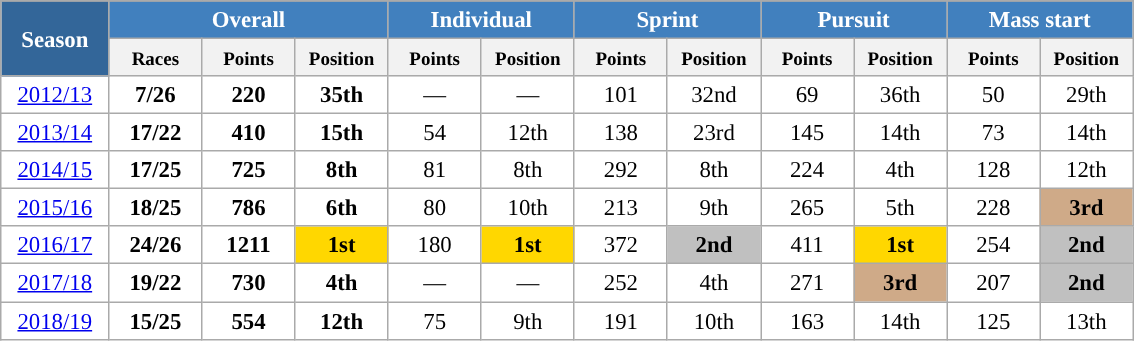<table class="wikitable" style="font-size:95%; text-align:center; border:grey solid 1px; border-collapse:collapse; background:#ffffff;">
<tr class="hintergrundfarbe5">
</tr>
<tr style="background:#efefef;">
<th rowspan="2" style="background-color:#369; color:white; width:65px">Season</th>
<th colspan="3" style="background-color:#4180be; color:white; width:115px;">Overall</th>
<th colspan="2" style="background-color:#4180be; color:white; width:115px;">Individual</th>
<th colspan="2" style="background-color:#4180be; color:white; width:115px;">Sprint</th>
<th colspan="2" style="background-color:#4180be; color:white; width:115px;">Pursuit</th>
<th colspan="2" style="background-color:#4180be; color:white; width:115px;">Mass start</th>
</tr>
<tr class="hintergrundfarbe5">
<th style="width:55px;"><small>Races</small></th>
<th style="width:55px;"><small>Points</small></th>
<th style="width:55px;"><small>Position</small></th>
<th style="width:55px;"><small>Points</small></th>
<th style="width:55px;"><small>Position</small></th>
<th style="width:55px;"><small>Points</small></th>
<th style="width:55px;"><small>Position</small></th>
<th style="width:55px;"><small>Points</small></th>
<th style="width:55px;"><small>Position</small></th>
<th style="width:55px;"><small>Points</small></th>
<th style="width:55px;"><small>Position</small></th>
</tr>
<tr>
<td><a href='#'>2012/13</a></td>
<td><strong>7/26</strong></td>
<td><strong>220</strong></td>
<td><strong>35th</strong></td>
<td>—</td>
<td>—</td>
<td>101</td>
<td>32nd</td>
<td>69</td>
<td>36th</td>
<td>50</td>
<td>29th</td>
</tr>
<tr>
<td><a href='#'>2013/14</a></td>
<td><strong>17/22</strong></td>
<td><strong>410</strong></td>
<td><strong>15th</strong></td>
<td>54</td>
<td>12th</td>
<td>138</td>
<td>23rd</td>
<td>145</td>
<td>14th</td>
<td>73</td>
<td>14th</td>
</tr>
<tr>
<td><a href='#'>2014/15</a></td>
<td><strong>17/25</strong></td>
<td><strong>725</strong></td>
<td><strong>8th</strong></td>
<td>81</td>
<td>8th</td>
<td>292</td>
<td>8th</td>
<td>224</td>
<td>4th</td>
<td>128</td>
<td>12th</td>
</tr>
<tr>
<td><a href='#'>2015/16</a></td>
<td><strong>18/25</strong></td>
<td><strong>786</strong></td>
<td><strong>6th</strong></td>
<td>80</td>
<td>10th</td>
<td>213</td>
<td>9th</td>
<td>265</td>
<td>5th</td>
<td>228</td>
<td style="background:#cfaa88;"><strong>3rd</strong></td>
</tr>
<tr>
<td><a href='#'>2016/17</a></td>
<td><strong>24/26</strong></td>
<td><strong>1211</strong></td>
<td style="background:gold;"><strong>1st</strong></td>
<td>180</td>
<td style="background:gold;"><strong>1st</strong></td>
<td>372</td>
<td style="background:silver;"><strong>2nd</strong></td>
<td>411</td>
<td style="background:gold;"><strong>1st</strong></td>
<td>254</td>
<td style="background:silver;"><strong>2nd</strong></td>
</tr>
<tr>
<td><a href='#'>2017/18</a></td>
<td><strong>19/22</strong></td>
<td><strong>730</strong></td>
<td><strong>4th</strong></td>
<td>—</td>
<td>—</td>
<td>252</td>
<td>4th</td>
<td>271</td>
<td style="background:#cfaa88;"><strong>3rd</strong></td>
<td>207</td>
<td style="background:silver;"><strong>2nd</strong></td>
</tr>
<tr>
<td><a href='#'>2018/19</a></td>
<td><strong>15/25</strong></td>
<td><strong>554</strong></td>
<td><strong>12th</strong></td>
<td>75</td>
<td>9th</td>
<td>191</td>
<td>10th</td>
<td>163</td>
<td>14th</td>
<td>125</td>
<td>13th</td>
</tr>
</table>
